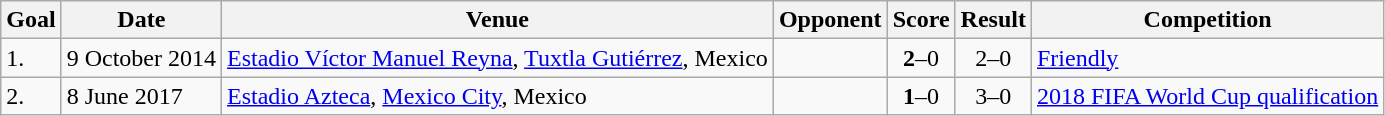<table class="wikitable plainrowheaders sortable">
<tr>
<th>Goal</th>
<th>Date</th>
<th>Venue</th>
<th>Opponent</th>
<th>Score</th>
<th>Result</th>
<th>Competition</th>
</tr>
<tr>
<td>1.</td>
<td>9 October 2014</td>
<td><a href='#'>Estadio Víctor Manuel Reyna</a>, <a href='#'>Tuxtla Gutiérrez</a>, Mexico</td>
<td></td>
<td align=center><strong>2</strong>–0</td>
<td align=center>2–0</td>
<td><a href='#'>Friendly</a></td>
</tr>
<tr>
<td>2.</td>
<td>8 June 2017</td>
<td><a href='#'>Estadio Azteca</a>, <a href='#'>Mexico City</a>, Mexico</td>
<td></td>
<td align=center><strong>1</strong>–0</td>
<td align=center>3–0</td>
<td><a href='#'>2018 FIFA World Cup qualification</a></td>
</tr>
</table>
